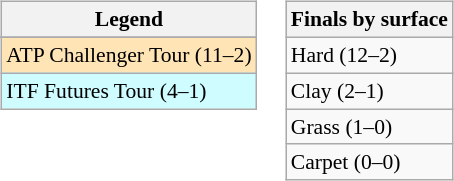<table>
<tr valign=top>
<td><br><table class=wikitable style=font-size:90%>
<tr>
<th>Legend</th>
</tr>
<tr bgcolor=e5d1cb>
</tr>
<tr bgcolor=moccasin>
<td>ATP Challenger Tour (11–2)</td>
</tr>
<tr bgcolor=cffcff>
<td>ITF Futures Tour (4–1)</td>
</tr>
</table>
</td>
<td><br><table class=wikitable style=font-size:90%>
<tr>
<th>Finals by surface</th>
</tr>
<tr>
<td>Hard (12–2)</td>
</tr>
<tr>
<td>Clay (2–1)</td>
</tr>
<tr>
<td>Grass (1–0)</td>
</tr>
<tr>
<td>Carpet (0–0)</td>
</tr>
</table>
</td>
</tr>
</table>
